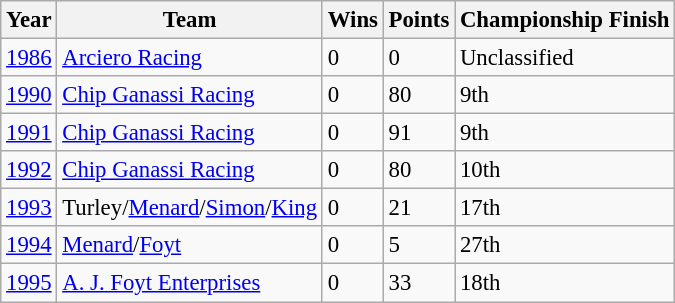<table class="wikitable" style="font-size: 95%;">
<tr>
<th>Year</th>
<th>Team</th>
<th>Wins</th>
<th>Points</th>
<th>Championship Finish</th>
</tr>
<tr>
<td><a href='#'>1986</a></td>
<td><a href='#'>Arciero Racing</a></td>
<td>0</td>
<td>0</td>
<td>Unclassified</td>
</tr>
<tr>
<td><a href='#'>1990</a></td>
<td><a href='#'>Chip Ganassi Racing</a></td>
<td>0</td>
<td>80</td>
<td>9th</td>
</tr>
<tr>
<td><a href='#'>1991</a></td>
<td><a href='#'>Chip Ganassi Racing</a></td>
<td>0</td>
<td>91</td>
<td>9th</td>
</tr>
<tr>
<td><a href='#'>1992</a></td>
<td><a href='#'>Chip Ganassi Racing</a></td>
<td>0</td>
<td>80</td>
<td>10th</td>
</tr>
<tr>
<td><a href='#'>1993</a></td>
<td>Turley/<a href='#'>Menard</a>/<a href='#'>Simon</a>/<a href='#'>King</a></td>
<td>0</td>
<td>21</td>
<td>17th</td>
</tr>
<tr>
<td><a href='#'>1994</a></td>
<td><a href='#'>Menard</a>/<a href='#'>Foyt</a></td>
<td>0</td>
<td>5</td>
<td>27th</td>
</tr>
<tr>
<td><a href='#'>1995</a></td>
<td><a href='#'>A. J. Foyt Enterprises</a></td>
<td>0</td>
<td>33</td>
<td>18th</td>
</tr>
</table>
